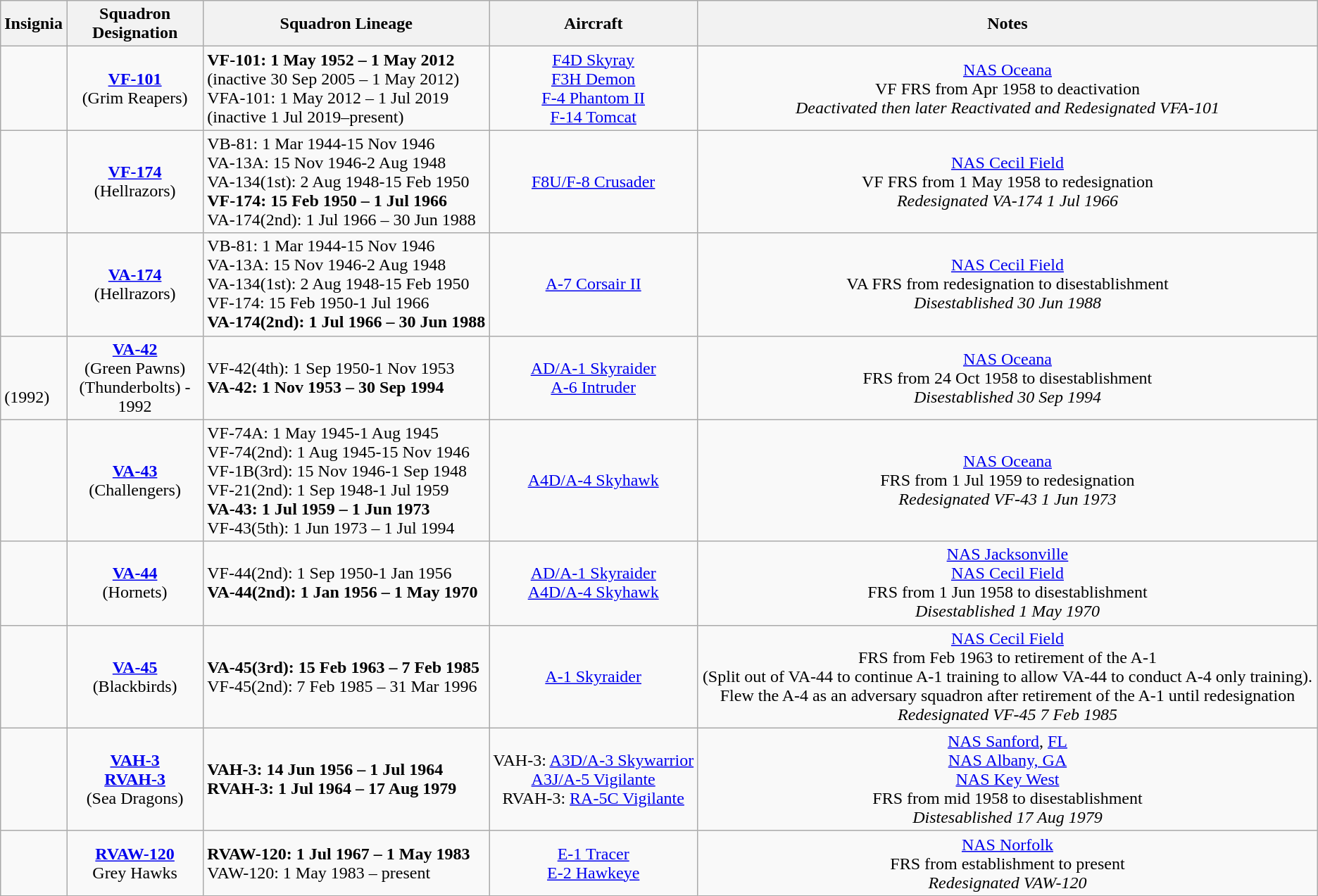<table class="wikitable">
<tr>
<th><strong>Insignia</strong></th>
<th><strong>Squadron Designation</strong></th>
<th><strong>Squadron Lineage</strong></th>
<th><strong>Aircraft</strong></th>
<th><strong>Notes</strong></th>
</tr>
<tr>
<td></td>
<td style="text-align: center;"><strong><a href='#'>VF-101</a></strong> <br>(Grim Reapers)</td>
<td><strong>VF-101: 1 May 1952 – 1 May 2012</strong><br>(inactive 30 Sep 2005 – 1 May 2012)<br>VFA-101: 1 May 2012 – 1 Jul 2019<br>(inactive 1 Jul 2019–present)</td>
<td style="text-align: center;"><a href='#'>F4D Skyray</a><br><a href='#'>F3H Demon</a><br><a href='#'>F-4 Phantom II</a><br><a href='#'>F-14 Tomcat</a></td>
<td style="text-align: center;"><a href='#'>NAS Oceana</a><br>VF FRS from Apr 1958 to deactivation<br><em>Deactivated then later Reactivated and Redesignated VFA-101</em></td>
</tr>
<tr>
<td></td>
<td style="text-align: center;"><strong><a href='#'>VF-174</a></strong><br>(Hellrazors)</td>
<td>VB-81: 1 Mar 1944-15 Nov 1946<br>VA-13A: 15 Nov 1946-2 Aug 1948<br>VA-134(1st): 2 Aug 1948-15 Feb 1950<br><strong>VF-174: 15 Feb 1950 – 1 Jul 1966</strong><br>VA-174(2nd): 1 Jul 1966 – 30 Jun 1988</td>
<td style="text-align: center;"><a href='#'>F8U/F-8 Crusader</a></td>
<td style="text-align: center;"><a href='#'>NAS Cecil Field</a><br>VF FRS from 1 May 1958 to redesignation<br><em>Redesignated VA-174 1 Jul 1966</em></td>
</tr>
<tr>
<td></td>
<td style="text-align: center;"><strong><a href='#'>VA-174</a></strong><br>(Hellrazors)</td>
<td style="white-space: nowrap;">VB-81: 1 Mar 1944-15 Nov 1946<br>VA-13A: 15 Nov 1946-2 Aug 1948<br>VA-134(1st): 2 Aug 1948-15 Feb 1950<br>VF-174: 15 Feb 1950-1 Jul 1966<br><strong>VA-174(2nd): 1 Jul 1966 – 30 Jun 1988</strong></td>
<td style="text-align: center;"><a href='#'>A-7 Corsair II</a></td>
<td style="text-align: center;"><a href='#'>NAS Cecil Field</a><br>VA FRS from redesignation to disestablishment<br><em>Disestablished 30 Jun 1988</em></td>
</tr>
<tr>
<td><br><br><div>(1992)</div></td>
<td style="text-align: center;"><strong><a href='#'>VA-42</a></strong><br>(Green Pawns)<br>(Thunderbolts) - 1992</td>
<td>VF-42(4th): 1 Sep 1950-1 Nov 1953<br><strong>VA-42: 1 Nov 1953 – 30 Sep 1994</strong></td>
<td style="text-align: center;"><a href='#'>AD/A-1 Skyraider</a><br><a href='#'>A-6 Intruder</a></td>
<td style="text-align: center;"><a href='#'>NAS Oceana</a><br>FRS from 24 Oct 1958 to disestablishment<br><em>Disestablished 30 Sep 1994</em></td>
</tr>
<tr>
<td></td>
<td style="text-align: center;"><strong><a href='#'>VA-43</a></strong><br>(Challengers)</td>
<td>VF-74A: 1 May 1945-1 Aug 1945<br>VF-74(2nd): 1 Aug 1945-15 Nov 1946<br>VF-1B(3rd): 15 Nov 1946-1 Sep 1948<br>VF-21(2nd): 1 Sep 1948-1 Jul 1959<br><strong>VA-43: 1 Jul 1959 – 1 Jun 1973</strong><br>VF-43(5th): 1 Jun 1973 – 1 Jul 1994</td>
<td style="text-align: center;"><a href='#'>A4D/A-4 Skyhawk</a></td>
<td style="text-align: center;"><a href='#'>NAS Oceana</a><br>FRS from 1 Jul 1959 to redesignation<br><em>Redesignated VF-43 1 Jun 1973</em></td>
</tr>
<tr>
<td></td>
<td style="text-align: center;"><strong><a href='#'>VA-44</a></strong><br>(Hornets)</td>
<td>VF-44(2nd): 1 Sep 1950-1 Jan 1956<br><strong>VA-44(2nd): 1 Jan 1956 – 1 May 1970</strong></td>
<td style="text-align: center;"><a href='#'>AD/A-1 Skyraider</a><br><a href='#'>A4D/A-4 Skyhawk</a></td>
<td style="text-align: center;"><a href='#'>NAS Jacksonville</a><br><a href='#'>NAS Cecil Field</a><br>FRS from 1 Jun 1958 to disestablishment<br><em>Disestablished 1 May 1970</em></td>
</tr>
<tr>
<td></td>
<td style="text-align: center;"><strong><a href='#'>VA-45</a></strong><br>(Blackbirds)</td>
<td><strong>VA-45(3rd): 15 Feb 1963 – 7 Feb 1985</strong><br>VF-45(2nd): 7 Feb 1985 – 31 Mar 1996</td>
<td style="text-align: center;"><a href='#'>A-1 Skyraider</a></td>
<td style="text-align: center;"><a href='#'>NAS Cecil Field</a><br>FRS from Feb 1963 to retirement of the A-1<br>(Split out of VA-44 to continue A-1 training to allow VA-44 to conduct A-4 only training). Flew the A-4 as an adversary squadron after retirement of the A-1 until redesignation<br><em>Redesignated VF-45 7 Feb 1985</em></td>
</tr>
<tr>
<td></td>
<td style="text-align: center;"><strong><a href='#'>VAH-3<br>RVAH-3</a></strong><br>(Sea Dragons)</td>
<td><strong>VAH-3: 14 Jun 1956 – 1 Jul 1964</strong><br><strong>RVAH-3: 1 Jul 1964 – 17 Aug 1979</strong></td>
<td style="white-space: nowrap; text-align: center;">VAH-3: <a href='#'>A3D/A-3 Skywarrior</a><br><a href='#'>A3J/A-5 Vigilante</a><br>RVAH-3: <a href='#'>RA-5C Vigilante</a></td>
<td style="text-align: center;"><a href='#'>NAS Sanford</a>, <a href='#'>FL</a><br><a href='#'>NAS Albany, GA</a><br><a href='#'>NAS Key West</a><br>FRS from mid 1958 to disestablishment<br><em>Distesablished 17 Aug 1979</em></td>
</tr>
<tr>
<td></td>
<td style="text-align: center;"><strong><a href='#'>RVAW-120</a></strong><br>Grey Hawks</td>
<td style="white-space: nowrap;"><strong>RVAW-120: 1 Jul 1967 – 1 May 1983</strong><br>VAW-120: 1 May 1983 – present</td>
<td style="text-align: center;"><a href='#'>E-1 Tracer</a><br><a href='#'>E-2 Hawkeye</a></td>
<td style="text-align: center;"><a href='#'>NAS Norfolk</a><br>FRS from establishment to present<br><em>Redesignated VAW-120</em></td>
</tr>
</table>
